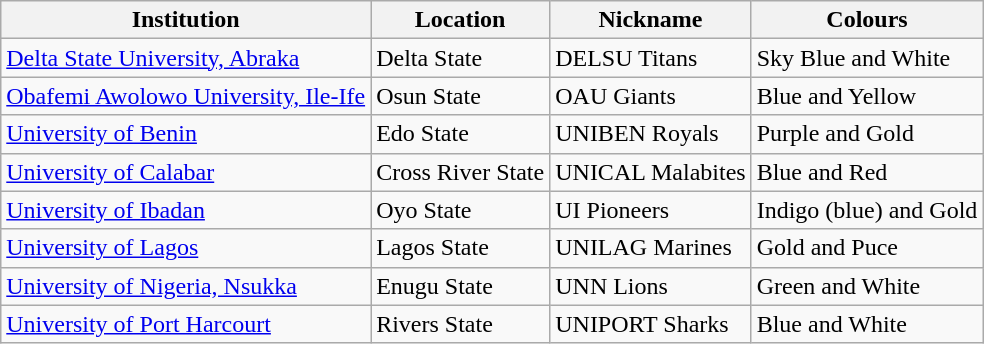<table class="wikitable">
<tr>
<th>Institution</th>
<th>Location</th>
<th>Nickname</th>
<th>Colours</th>
</tr>
<tr>
<td><a href='#'>Delta State University, Abraka</a></td>
<td>Delta State</td>
<td>DELSU Titans</td>
<td>Sky Blue and White</td>
</tr>
<tr>
<td><a href='#'>Obafemi Awolowo University, Ile-Ife</a></td>
<td>Osun State</td>
<td>OAU Giants</td>
<td>Blue and Yellow</td>
</tr>
<tr>
<td><a href='#'>University of Benin</a></td>
<td>Edo State</td>
<td>UNIBEN Royals</td>
<td>Purple and Gold</td>
</tr>
<tr>
<td><a href='#'>University of Calabar</a></td>
<td>Cross River State</td>
<td>UNICAL Malabites</td>
<td>Blue and Red</td>
</tr>
<tr>
<td><a href='#'>University of Ibadan</a></td>
<td>Oyo State</td>
<td>UI Pioneers</td>
<td>Indigo (blue) and Gold</td>
</tr>
<tr>
<td><a href='#'>University of Lagos</a></td>
<td>Lagos State</td>
<td>UNILAG Marines</td>
<td>Gold and Puce</td>
</tr>
<tr>
<td><a href='#'>University of Nigeria, Nsukka</a></td>
<td>Enugu State</td>
<td>UNN Lions</td>
<td>Green and White</td>
</tr>
<tr>
<td><a href='#'>University of Port Harcourt</a></td>
<td>Rivers State</td>
<td>UNIPORT Sharks</td>
<td>Blue and White</td>
</tr>
</table>
